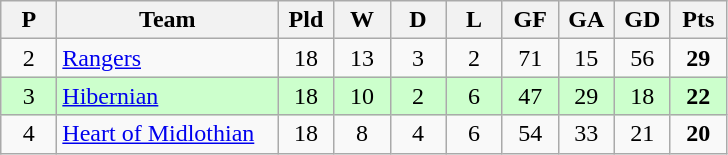<table class="wikitable" style="text-align: center;">
<tr>
<th width=30>P</th>
<th width=140>Team</th>
<th width=30>Pld</th>
<th width=30>W</th>
<th width=30>D</th>
<th width=30>L</th>
<th width=30>GF</th>
<th width=30>GA</th>
<th width=30>GD</th>
<th width=30>Pts</th>
</tr>
<tr>
<td>2</td>
<td align=left><a href='#'>Rangers</a></td>
<td>18</td>
<td>13</td>
<td>3</td>
<td>2</td>
<td>71</td>
<td>15</td>
<td>56</td>
<td><strong>29</strong></td>
</tr>
<tr style="background:#ccffcc;">
<td>3</td>
<td align=left><a href='#'>Hibernian</a></td>
<td>18</td>
<td>10</td>
<td>2</td>
<td>6</td>
<td>47</td>
<td>29</td>
<td>18</td>
<td><strong>22</strong></td>
</tr>
<tr>
<td>4</td>
<td align=left><a href='#'>Heart of Midlothian</a></td>
<td>18</td>
<td>8</td>
<td>4</td>
<td>6</td>
<td>54</td>
<td>33</td>
<td>21</td>
<td><strong>20</strong></td>
</tr>
</table>
